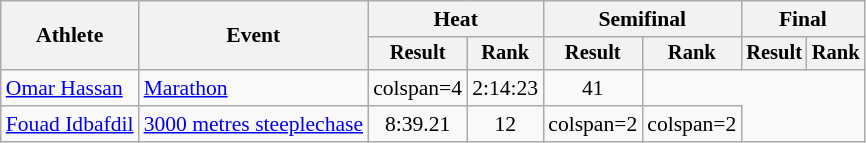<table class="wikitable" style="font-size:90%">
<tr>
<th rowspan="2">Athlete</th>
<th rowspan="2">Event</th>
<th colspan="2">Heat</th>
<th colspan="2">Semifinal</th>
<th colspan="2">Final</th>
</tr>
<tr style="font-size:95%">
<th>Result</th>
<th>Rank</th>
<th>Result</th>
<th>Rank</th>
<th>Result</th>
<th>Rank</th>
</tr>
<tr align=center>
<td align=left><a href='#'>Omar Hassan</a></td>
<td align=left><a href='#'>Marathon</a></td>
<td>colspan=4</td>
<td>2:14:23</td>
<td>41</td>
</tr>
<tr align=center>
<td align=left><a href='#'>Fouad Idbafdil</a></td>
<td align=left><a href='#'>3000 metres steeplechase</a></td>
<td>8:39.21</td>
<td>12</td>
<td>colspan=2</td>
<td>colspan=2 </td>
</tr>
</table>
